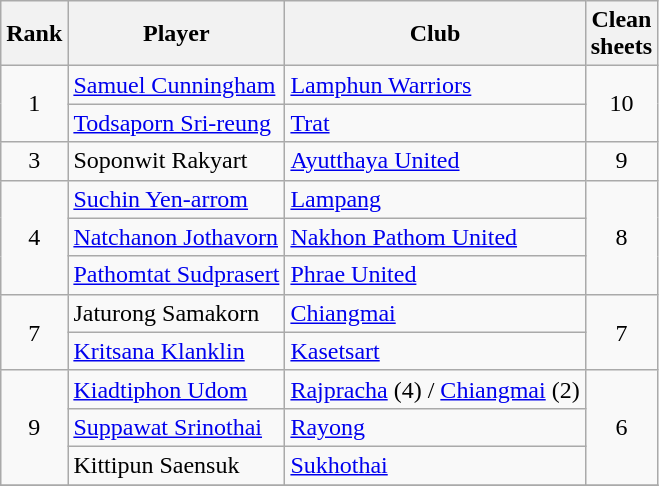<table class="wikitable" style="text-align:center">
<tr>
<th>Rank</th>
<th>Player</th>
<th>Club</th>
<th>Clean<br>sheets</th>
</tr>
<tr>
<td rowspan="2">1</td>
<td align="left"> <a href='#'>Samuel Cunningham</a></td>
<td align="left"><a href='#'>Lamphun Warriors</a></td>
<td rowspan="2">10</td>
</tr>
<tr>
<td align="left"> <a href='#'>Todsaporn Sri-reung</a></td>
<td align="left"><a href='#'>Trat</a></td>
</tr>
<tr>
<td>3</td>
<td align="left"> Soponwit Rakyart</td>
<td align="left"><a href='#'>Ayutthaya United</a></td>
<td>9</td>
</tr>
<tr>
<td rowspan="3">4</td>
<td align="left"> <a href='#'>Suchin Yen-arrom</a></td>
<td align="left"><a href='#'>Lampang</a></td>
<td rowspan="3">8</td>
</tr>
<tr>
<td align="left"> <a href='#'>Natchanon Jothavorn</a></td>
<td align="left"><a href='#'>Nakhon Pathom United</a></td>
</tr>
<tr>
<td align="left"> <a href='#'>Pathomtat Sudprasert</a></td>
<td align="left"><a href='#'>Phrae United</a></td>
</tr>
<tr>
<td rowspan="2">7</td>
<td align="left"> Jaturong Samakorn</td>
<td align="left"><a href='#'>Chiangmai</a></td>
<td rowspan="2">7</td>
</tr>
<tr>
<td align="left"> <a href='#'>Kritsana Klanklin</a></td>
<td align="left"><a href='#'>Kasetsart</a></td>
</tr>
<tr>
<td rowspan="3">9</td>
<td align="left"> <a href='#'>Kiadtiphon Udom</a></td>
<td align="left"><a href='#'>Rajpracha</a> (4) / <a href='#'>Chiangmai</a> (2)</td>
<td rowspan="3">6</td>
</tr>
<tr>
<td align="left"> <a href='#'>Suppawat Srinothai</a></td>
<td align="left"><a href='#'>Rayong</a></td>
</tr>
<tr>
<td align="left"> Kittipun Saensuk</td>
<td align="left"><a href='#'>Sukhothai</a></td>
</tr>
<tr>
</tr>
</table>
